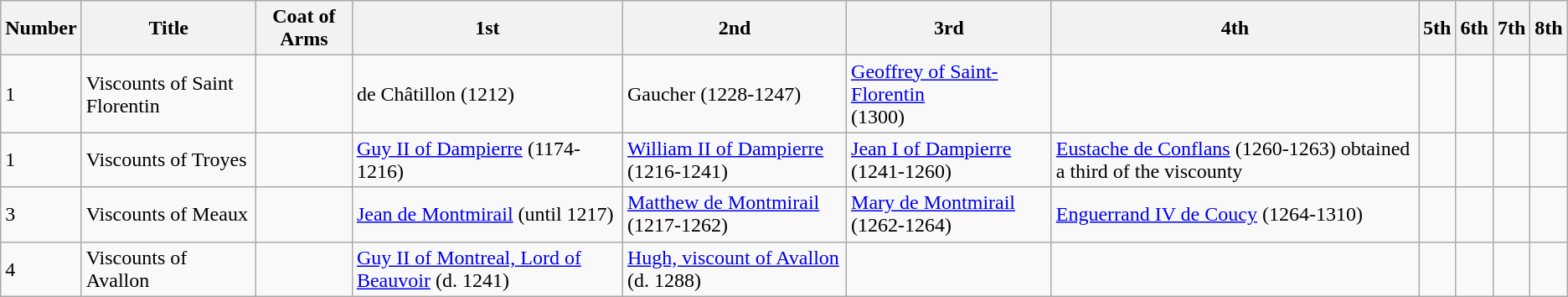<table class="wikitable">
<tr>
<th>Number</th>
<th>Title</th>
<th>Coat of Arms</th>
<th>1st</th>
<th>2nd</th>
<th>3rd</th>
<th>4th</th>
<th>5th</th>
<th>6th</th>
<th>7th</th>
<th>8th</th>
</tr>
<tr>
<td>1</td>
<td>Viscounts of Saint Florentin</td>
<td></td>
<td>de Châtillon (1212)</td>
<td>Gaucher (1228-1247)</td>
<td><a href='#'>Geoffrey of Saint-Florentin</a><br>(1300)</td>
<td></td>
<td></td>
<td></td>
<td></td>
<td></td>
</tr>
<tr>
<td>1</td>
<td>Viscounts of Troyes</td>
<td></td>
<td><a href='#'>Guy II of Dampierre</a> (1174-1216)</td>
<td><a href='#'>William II of Dampierre</a> (1216-1241)</td>
<td><a href='#'>Jean I of Dampierre</a> (1241-1260)</td>
<td><a href='#'>Eustache de Conflans</a> (1260-1263) obtained a third of the viscounty</td>
<td></td>
<td></td>
<td></td>
<td></td>
</tr>
<tr>
<td>3</td>
<td>Viscounts of Meaux</td>
<td></td>
<td><a href='#'>Jean de Montmirail</a> (until 1217)</td>
<td><a href='#'>Matthew de Montmirail</a> (1217-1262)</td>
<td><a href='#'>Mary de Montmirail</a> (1262-1264)</td>
<td><a href='#'>Enguerrand IV de Coucy</a> (1264-1310)</td>
<td></td>
<td></td>
<td></td>
<td></td>
</tr>
<tr>
<td>4</td>
<td>Viscounts of Avallon</td>
<td></td>
<td><a href='#'>Guy II of Montreal, Lord of Beauvoir</a> (d. 1241)</td>
<td><a href='#'>Hugh, viscount of Avallon</a> (d. 1288)</td>
<td></td>
<td></td>
<td></td>
<td></td>
<td></td>
<td></td>
</tr>
</table>
